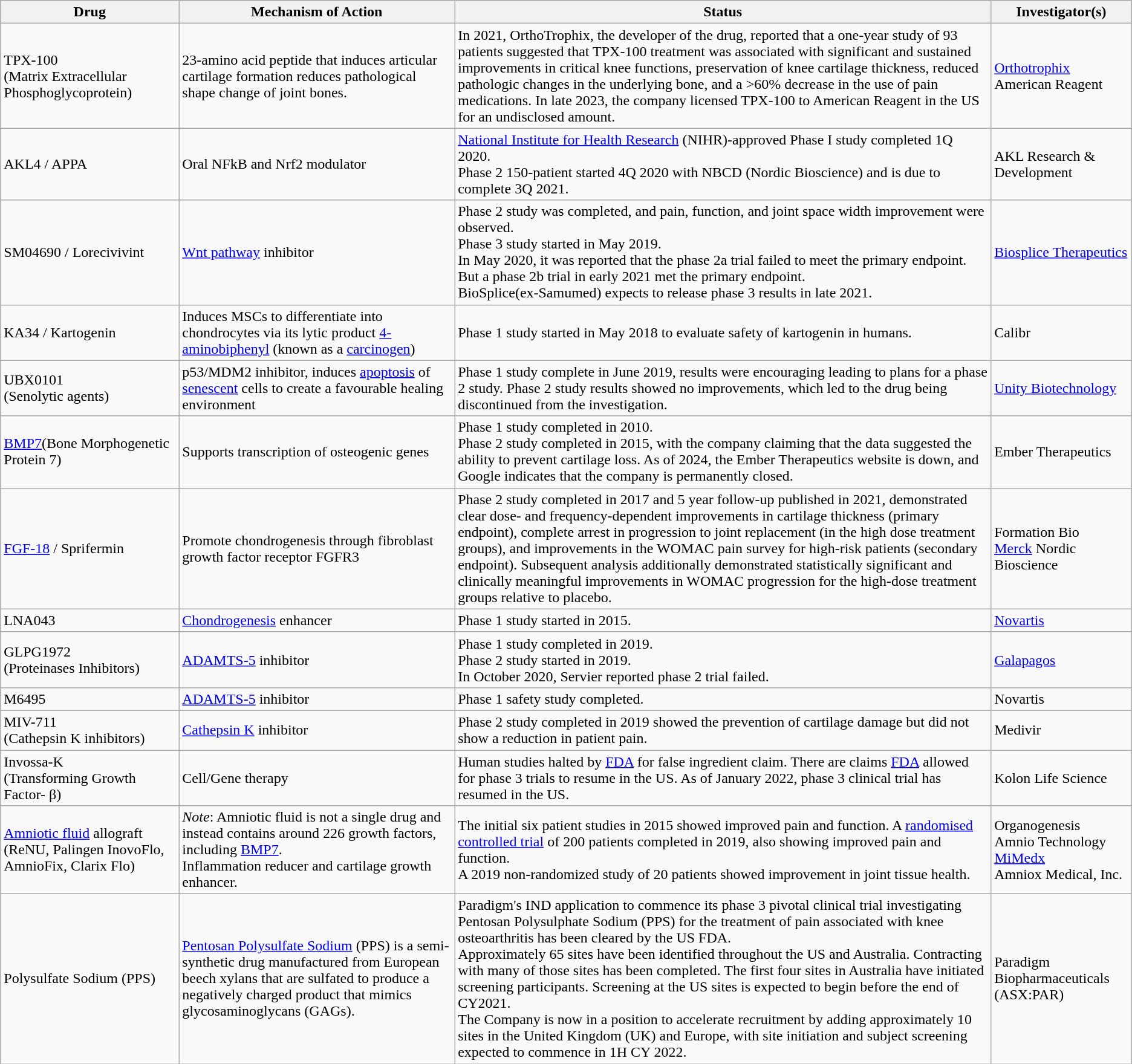<table class="wikitable">
<tr>
<th>Drug</th>
<th>Mechanism of Action</th>
<th>Status</th>
<th>Investigator(s)</th>
</tr>
<tr>
<td>TPX-100<br>(Matrix Extracellular Phosphoglycoprotein)</td>
<td>23-amino acid peptide that induces articular cartilage formation  reduces pathological shape change of joint bones.</td>
<td>In 2021, OrthoTrophix, the developer of the drug, reported that a one-year study of 93 patients suggested that TPX-100 treatment was associated with significant and sustained improvements in critical knee functions, preservation of knee cartilage thickness, reduced pathologic changes in the underlying bone, and a >60% decrease in the use of pain medications. In late 2023, the company licensed TPX-100 to American Reagent in the US for an undisclosed amount.</td>
<td><a href='#'>Orthotrophix</a><br>American Reagent</td>
</tr>
<tr>
<td>AKL4 / APPA</td>
<td>Oral NFkB and Nrf2 modulator</td>
<td><a href='#'>National Institute for Health Research</a> (NIHR)-approved Phase I study completed 1Q 2020.<br>Phase 2 150-patient started 4Q 2020 with NBCD (Nordic Bioscience) and is due to complete 3Q 2021.</td>
<td>AKL Research & Development</td>
</tr>
<tr>
<td>SM04690 / Lorecivivint</td>
<td><a href='#'>Wnt pathway</a> inhibitor</td>
<td>Phase 2 study was completed, and pain, function, and joint space width improvement were observed.<br>Phase 3 study started in May 2019.<br>In May 2020, it was reported that the phase 2a trial failed to meet the primary endpoint. But a phase 2b trial in early 2021 met the primary endpoint.<br>BioSplice(ex-Samumed) expects to release phase 3 results in late 2021.</td>
<td><a href='#'>Biosplice Therapeutics</a></td>
</tr>
<tr>
<td>KA34 / Kartogenin</td>
<td>Induces MSCs to differentiate into chondrocytes via its lytic product <a href='#'>4-aminobiphenyl</a> (known as a <a href='#'>carcinogen</a>)</td>
<td>Phase 1 study started in May 2018 to evaluate safety of kartogenin in humans.</td>
<td>Calibr</td>
</tr>
<tr>
<td>UBX0101<br>(Senolytic agents)</td>
<td>p53/MDM2 inhibitor, induces <a href='#'>apoptosis</a> of <a href='#'>senescent</a> cells to create a favourable healing environment</td>
<td>Phase 1 study complete in June 2019, results were encouraging leading to plans for a phase 2 study. Phase 2 study results showed no improvements, which led to the drug being discontinued from the investigation.</td>
<td><a href='#'>Unity Biotechnology</a></td>
</tr>
<tr>
<td><a href='#'>BMP7</a>(Bone Morphogenetic Protein 7)</td>
<td>Supports transcription of osteogenic genes</td>
<td>Phase 1 study completed in 2010.<br>Phase 2 study completed in 2015, with the company claiming that the data suggested the ability to prevent cartilage loss. As of 2024, the Ember Therapeutics website is down, and Google indicates that the company is permanently closed.</td>
<td>Ember Therapeutics</td>
</tr>
<tr>
<td><a href='#'>FGF-18</a> / Sprifermin</td>
<td>Promote chondrogenesis through fibroblast growth factor receptor FGFR3</td>
<td>Phase 2 study completed in 2017 and 5 year follow-up published in 2021, demonstrated clear dose- and frequency-dependent improvements in cartilage thickness (primary endpoint), complete arrest in progression to joint replacement (in the high dose treatment groups), and improvements in the WOMAC pain survey for high-risk patients (secondary endpoint). Subsequent analysis additionally demonstrated statistically significant and clinically meaningful improvements in WOMAC progression for the high-dose treatment groups relative to placebo.</td>
<td>Formation Bio<br><a href='#'>Merck</a>
Nordic Bioscience</td>
</tr>
<tr>
<td>LNA043</td>
<td><a href='#'>Chondrogenesis</a> enhancer</td>
<td>Phase 1 study started in 2015.</td>
<td><a href='#'>Novartis</a></td>
</tr>
<tr>
<td>GLPG1972<br>(Proteinases Inhibitors)</td>
<td><a href='#'>ADAMTS-5</a> inhibitor</td>
<td>Phase 1 study completed in 2019.<br>Phase 2 study started in 2019.<br>In October 2020, Servier reported phase 2 trial failed.</td>
<td><a href='#'>Galapagos</a></td>
</tr>
<tr>
<td>M6495</td>
<td><a href='#'>ADAMTS-5</a> inhibitor</td>
<td>Phase 1 safety study completed.</td>
<td>Novartis</td>
</tr>
<tr>
<td>MIV-711<br>(Cathepsin K inhibitors)</td>
<td><a href='#'>Cathepsin K</a> inhibitor</td>
<td>Phase 2 study completed in 2019 showed the prevention of cartilage damage but did not show a reduction in patient pain.</td>
<td>Medivir</td>
</tr>
<tr>
<td>Invossa-K<br>(Transforming Growth Factor- β)</td>
<td>Cell/Gene therapy</td>
<td>Human studies halted by <a href='#'>FDA</a> for false ingredient claim. There are claims <a href='#'>FDA</a> allowed for phase 3 trials to resume in the US. As of January 2022, phase 3 clinical trial has resumed in the US.</td>
<td>Kolon Life Science</td>
</tr>
<tr>
<td><a href='#'>Amniotic fluid</a> allograft (ReNU, Palingen InovoFlo, AmnioFix, Clarix Flo)</td>
<td><em>Note</em>: Amniotic fluid is not a single drug and instead contains around 226 growth factors, including <a href='#'>BMP7</a>.<br>Inflammation reducer and cartilage growth enhancer.</td>
<td>The initial six patient studies in 2015 showed improved pain and function. A <a href='#'>randomised controlled trial</a> of 200 patients completed in 2019, also showing improved pain and function.<br>A 2019 non-randomized study of 20 patients showed improvement in joint tissue health.</td>
<td>Organogenesis<br>Amnio Technology<br><a href='#'>MiMedx</a><br>Amniox Medical, Inc.</td>
</tr>
<tr>
<td>Polysulfate Sodium (PPS)</td>
<td><a href='#'>Pentosan Polysulfate Sodium</a> (PPS) is a semi-synthetic drug manufactured from European beech xylans that are sulfated to produce a negatively charged product that mimics glycosaminoglycans (GAGs).</td>
<td>Paradigm's IND application to commence its phase 3 pivotal clinical trial investigating Pentosan Polysulphate Sodium (PPS) for the treatment of pain associated with knee osteoarthritis has been cleared by the US FDA.<br>Approximately 65 sites have been identified throughout the US and Australia. Contracting with many of those sites has been completed. The first four sites in Australia have initiated screening participants. Screening at the US sites is expected to begin before the end of CY2021.<br>The Company is now in a position to accelerate recruitment by adding approximately 10 sites in the United Kingdom (UK) and Europe, with site initiation and subject screening expected to commence in 1H CY 2022.</td>
<td>Paradigm Biopharmaceuticals (ASX:PAR)</td>
</tr>
</table>
